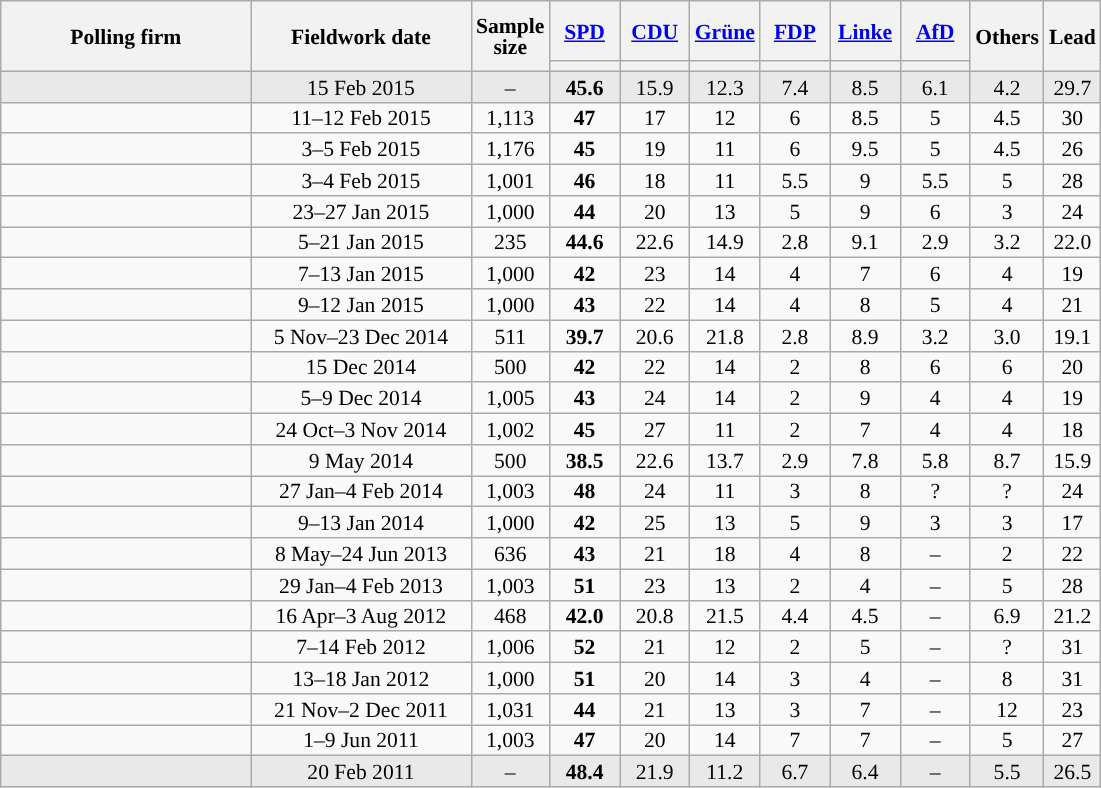<table class="wikitable sortable" style="text-align:center;font-size:90%;line-height:14px;">
<tr style="height:40px;">
<th style="width:160px;" rowspan="2">Polling firm</th>
<th style="width:140px;" rowspan="2">Fieldwork date</th>
<th style="width:35px;" rowspan="2">Sample<br>size</th>
<th class="unsortable" style="width:40px;"><a href='#'>SPD</a></th>
<th class="unsortable" style="width:40px;"><a href='#'>CDU</a></th>
<th class="unsortable" style="width:40px;"><a href='#'>Grüne</a></th>
<th class="unsortable" style="width:40px;"><a href='#'>FDP</a></th>
<th class="unsortable" style="width:40px;"><a href='#'>Linke</a></th>
<th class="unsortable" style="width:40px;"><a href='#'>AfD</a></th>
<th class="unsortable" style="width:40px;" rowspan="2">Others</th>
<th style="width:30px;" rowspan="2">Lead</th>
</tr>
<tr>
<th style="background:"></th>
<th style="background:"></th>
<th style="background:"></th>
<th style="background:"></th>
<th style="background:"></th>
<th style="background:"></th>
</tr>
<tr style="background:#E9E9E9;">
<td></td>
<td data-sort-value="2015-02-15">15 Feb 2015</td>
<td>–</td>
<td><strong>45.6</strong></td>
<td>15.9</td>
<td>12.3</td>
<td>7.4</td>
<td>8.5</td>
<td>6.1</td>
<td>4.2</td>
<td style="background:">29.7</td>
</tr>
<tr>
<td></td>
<td data-sort-value="2015-02-12">11–12 Feb 2015</td>
<td>1,113</td>
<td><strong>47</strong></td>
<td>17</td>
<td>12</td>
<td>6</td>
<td>8.5</td>
<td>5</td>
<td>4.5</td>
<td style="background:">30</td>
</tr>
<tr>
<td></td>
<td data-sort-value="2015-02-06">3–5 Feb 2015</td>
<td>1,176</td>
<td><strong>45</strong></td>
<td>19</td>
<td>11</td>
<td>6</td>
<td>9.5</td>
<td>5</td>
<td>4.5</td>
<td style="background:">26</td>
</tr>
<tr>
<td></td>
<td data-sort-value="2015-02-05">3–4 Feb 2015</td>
<td>1,001</td>
<td><strong>46</strong></td>
<td>18</td>
<td>11</td>
<td>5.5</td>
<td>9</td>
<td>5.5</td>
<td>5</td>
<td style="background:">28</td>
</tr>
<tr>
<td></td>
<td data-sort-value="2015-01-29">23–27 Jan 2015</td>
<td>1,000</td>
<td><strong>44</strong></td>
<td>20</td>
<td>13</td>
<td>5</td>
<td>9</td>
<td>6</td>
<td>3</td>
<td style="background:">24</td>
</tr>
<tr>
<td></td>
<td data-sort-value="2015-02-10">5–21 Jan 2015</td>
<td>235</td>
<td><strong>44.6</strong></td>
<td>22.6</td>
<td>14.9</td>
<td>2.8</td>
<td>9.1</td>
<td>2.9</td>
<td>3.2</td>
<td style="background:">22.0</td>
</tr>
<tr>
<td></td>
<td data-sort-value="2015-01-14">7–13 Jan 2015</td>
<td>1,000</td>
<td><strong>42</strong></td>
<td>23</td>
<td>14</td>
<td>4</td>
<td>7</td>
<td>6</td>
<td>4</td>
<td style="background:">19</td>
</tr>
<tr>
<td></td>
<td data-sort-value="2015-01-14">9–12 Jan 2015</td>
<td>1,000</td>
<td><strong>43</strong></td>
<td>22</td>
<td>14</td>
<td>4</td>
<td>8</td>
<td>5</td>
<td>4</td>
<td style="background:">21</td>
</tr>
<tr>
<td></td>
<td data-sort-value="2015-02-10">5 Nov–23 Dec 2014</td>
<td>511</td>
<td><strong>39.7</strong></td>
<td>20.6</td>
<td>21.8</td>
<td>2.8</td>
<td>8.9</td>
<td>3.2</td>
<td>3.0</td>
<td style="background:">19.1</td>
</tr>
<tr>
<td></td>
<td data-sort-value="2014-12-15">15 Dec 2014</td>
<td>500</td>
<td><strong>42</strong></td>
<td>22</td>
<td>14</td>
<td>2</td>
<td>8</td>
<td>6</td>
<td>6</td>
<td style="background:">20</td>
</tr>
<tr>
<td></td>
<td data-sort-value="2014-12-11">5–9 Dec 2014</td>
<td>1,005</td>
<td><strong>43</strong></td>
<td>24</td>
<td>14</td>
<td>2</td>
<td>9</td>
<td>4</td>
<td>4</td>
<td style="background:">19</td>
</tr>
<tr>
<td></td>
<td data-sort-value="2014-11-08">24 Oct–3 Nov 2014</td>
<td>1,002</td>
<td><strong>45</strong></td>
<td>27</td>
<td>11</td>
<td>2</td>
<td>7</td>
<td>4</td>
<td>4</td>
<td style="background:">18</td>
</tr>
<tr>
<td></td>
<td data-sort-value="2014-05-09">9 May 2014</td>
<td>500</td>
<td><strong>38.5</strong></td>
<td>22.6</td>
<td>13.7</td>
<td>2.9</td>
<td>7.8</td>
<td>5.8</td>
<td>8.7</td>
<td style="background:">15.9</td>
</tr>
<tr>
<td></td>
<td data-sort-value="2014-02-15">27 Jan–4 Feb 2014</td>
<td>1,003</td>
<td><strong>48</strong></td>
<td>24</td>
<td>11</td>
<td>3</td>
<td>8</td>
<td>?</td>
<td>?</td>
<td style="background:">24</td>
</tr>
<tr>
<td></td>
<td data-sort-value="2014-01-15">9–13 Jan 2014</td>
<td>1,000</td>
<td><strong>42</strong></td>
<td>25</td>
<td>13</td>
<td>5</td>
<td>9</td>
<td>3</td>
<td>3</td>
<td style="background:">17</td>
</tr>
<tr>
<td></td>
<td data-sort-value="2013-06-26">8 May–24 Jun 2013</td>
<td>636</td>
<td><strong>43</strong></td>
<td>21</td>
<td>18</td>
<td>4</td>
<td>8</td>
<td>–</td>
<td>2</td>
<td style="background:">22</td>
</tr>
<tr>
<td></td>
<td data-sort-value="2013-02-09">29 Jan–4 Feb 2013</td>
<td>1,003</td>
<td><strong>51</strong></td>
<td>23</td>
<td>13</td>
<td>2</td>
<td>4</td>
<td>–</td>
<td>5</td>
<td style="background:">28</td>
</tr>
<tr>
<td></td>
<td data-sort-value="2012-10-18">16 Apr–3 Aug 2012</td>
<td>468</td>
<td><strong>42.0</strong></td>
<td>20.8</td>
<td>21.5</td>
<td>4.4</td>
<td>4.5</td>
<td>–</td>
<td>6.9</td>
<td style="background:">21.2</td>
</tr>
<tr>
<td></td>
<td data-sort-value="2012-02-19">7–14 Feb 2012</td>
<td>1,006</td>
<td><strong>52</strong></td>
<td>21</td>
<td>12</td>
<td>2</td>
<td>5</td>
<td>–</td>
<td>?</td>
<td style="background:">31</td>
</tr>
<tr>
<td></td>
<td data-sort-value="2012-01-19">13–18 Jan 2012</td>
<td>1,000</td>
<td><strong>51</strong></td>
<td>20</td>
<td>14</td>
<td>3</td>
<td>4</td>
<td>–</td>
<td>8</td>
<td style="background:">31</td>
</tr>
<tr>
<td></td>
<td data-sort-value="2011-12-07">21 Nov–2 Dec 2011</td>
<td>1,031</td>
<td><strong>44</strong></td>
<td>21</td>
<td>13</td>
<td>3</td>
<td>7</td>
<td>–</td>
<td>12</td>
<td style="background:">23</td>
</tr>
<tr>
<td></td>
<td data-sort-value="2011-06-13">1–9 Jun 2011</td>
<td>1,003</td>
<td><strong>47</strong></td>
<td>20</td>
<td>14</td>
<td>7</td>
<td>7</td>
<td>–</td>
<td>5</td>
<td style="background:">27</td>
</tr>
<tr style="background:#E9E9E9;">
<td></td>
<td data-sort-value="2011-02-20">20 Feb 2011</td>
<td>–</td>
<td><strong>48.4</strong></td>
<td>21.9</td>
<td>11.2</td>
<td>6.7</td>
<td>6.4</td>
<td>–</td>
<td>5.5</td>
<td style="background:">26.5</td>
</tr>
</table>
